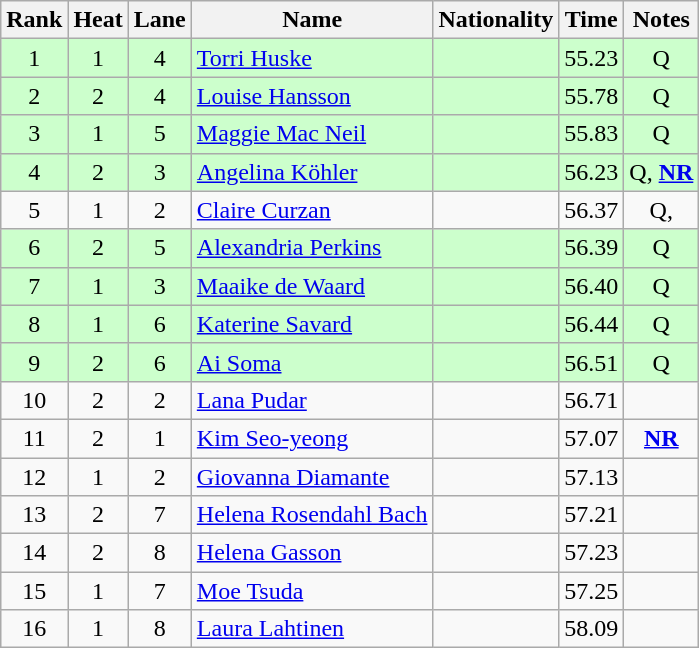<table class="wikitable sortable" style="text-align:center">
<tr>
<th>Rank</th>
<th>Heat</th>
<th>Lane</th>
<th>Name</th>
<th>Nationality</th>
<th>Time</th>
<th>Notes</th>
</tr>
<tr bgcolor=ccffcc>
<td>1</td>
<td>1</td>
<td>4</td>
<td align=left><a href='#'>Torri Huske</a></td>
<td align=left></td>
<td>55.23</td>
<td>Q</td>
</tr>
<tr bgcolor=ccffcc>
<td>2</td>
<td>2</td>
<td>4</td>
<td align=left><a href='#'>Louise Hansson</a></td>
<td align=left></td>
<td>55.78</td>
<td>Q</td>
</tr>
<tr bgcolor=ccffcc>
<td>3</td>
<td>1</td>
<td>5</td>
<td align=left><a href='#'>Maggie Mac Neil</a></td>
<td align=left></td>
<td>55.83</td>
<td>Q</td>
</tr>
<tr bgcolor=ccffcc>
<td>4</td>
<td>2</td>
<td>3</td>
<td align=left><a href='#'>Angelina Köhler</a></td>
<td align=left></td>
<td>56.23</td>
<td>Q, <strong><a href='#'>NR</a></strong></td>
</tr>
<tr>
<td>5</td>
<td>1</td>
<td>2</td>
<td align=left><a href='#'>Claire Curzan</a></td>
<td align=left></td>
<td>56.37</td>
<td>Q, </td>
</tr>
<tr bgcolor=ccffcc>
<td>6</td>
<td>2</td>
<td>5</td>
<td align=left><a href='#'>Alexandria Perkins</a></td>
<td align="left"></td>
<td>56.39</td>
<td>Q</td>
</tr>
<tr bgcolor=ccffcc>
<td>7</td>
<td>1</td>
<td>3</td>
<td align=left><a href='#'>Maaike de Waard</a></td>
<td align=left></td>
<td>56.40</td>
<td>Q</td>
</tr>
<tr bgcolor=ccffcc>
<td>8</td>
<td>1</td>
<td>6</td>
<td align=left><a href='#'>Katerine Savard</a></td>
<td align=left></td>
<td>56.44</td>
<td>Q</td>
</tr>
<tr bgcolor=ccffcc>
<td>9</td>
<td>2</td>
<td>6</td>
<td align=left><a href='#'>Ai Soma</a></td>
<td align=left></td>
<td>56.51</td>
<td>Q</td>
</tr>
<tr>
<td>10</td>
<td>2</td>
<td>2</td>
<td align=left><a href='#'>Lana Pudar</a></td>
<td align=left></td>
<td>56.71</td>
<td></td>
</tr>
<tr>
<td>11</td>
<td>2</td>
<td>1</td>
<td align=left><a href='#'>Kim Seo-yeong</a></td>
<td align=left></td>
<td>57.07</td>
<td><strong><a href='#'>NR</a></strong></td>
</tr>
<tr>
<td>12</td>
<td>1</td>
<td>2</td>
<td align=left><a href='#'>Giovanna Diamante</a></td>
<td align=left></td>
<td>57.13</td>
<td></td>
</tr>
<tr>
<td>13</td>
<td>2</td>
<td>7</td>
<td align=left><a href='#'>Helena Rosendahl Bach</a></td>
<td align=left></td>
<td>57.21</td>
<td></td>
</tr>
<tr>
<td>14</td>
<td>2</td>
<td>8</td>
<td align=left><a href='#'>Helena Gasson</a></td>
<td align=left></td>
<td>57.23</td>
<td></td>
</tr>
<tr>
<td>15</td>
<td>1</td>
<td>7</td>
<td align=left><a href='#'>Moe Tsuda</a></td>
<td align="left"></td>
<td>57.25</td>
<td></td>
</tr>
<tr>
<td>16</td>
<td>1</td>
<td>8</td>
<td align=left><a href='#'>Laura Lahtinen</a></td>
<td align=left></td>
<td>58.09</td>
<td></td>
</tr>
</table>
